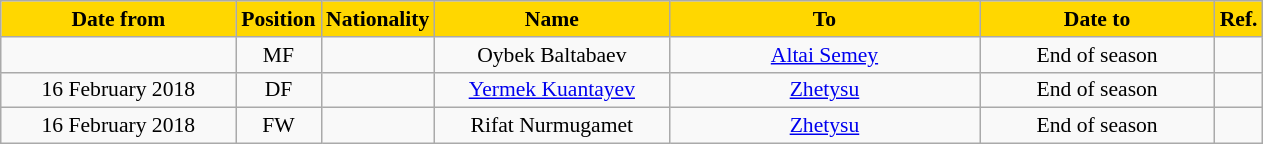<table class="wikitable" style="text-align:center; font-size:90%; ">
<tr>
<th style="background:#FFD700; color:#000000; width:150px;">Date from</th>
<th style="background:#FFD700; color:#000000; width:50px;">Position</th>
<th style="background:#FFD700; color:#000000; width:50px;">Nationality</th>
<th style="background:#FFD700; color:#000000; width:150px;">Name</th>
<th style="background:#FFD700; color:#000000; width:200px;">To</th>
<th style="background:#FFD700; color:#000000; width:150px;">Date to</th>
<th style="background:#FFD700; color:#000000; width:25px;">Ref.</th>
</tr>
<tr>
<td></td>
<td>MF</td>
<td></td>
<td>Oybek Baltabaev</td>
<td><a href='#'>Altai Semey</a></td>
<td>End of season</td>
<td></td>
</tr>
<tr>
<td>16 February 2018</td>
<td>DF</td>
<td></td>
<td><a href='#'>Yermek Kuantayev</a></td>
<td><a href='#'>Zhetysu</a></td>
<td>End of season</td>
<td></td>
</tr>
<tr>
<td>16 February 2018</td>
<td>FW</td>
<td></td>
<td>Rifat Nurmugamet</td>
<td><a href='#'>Zhetysu</a></td>
<td>End of season</td>
<td></td>
</tr>
</table>
